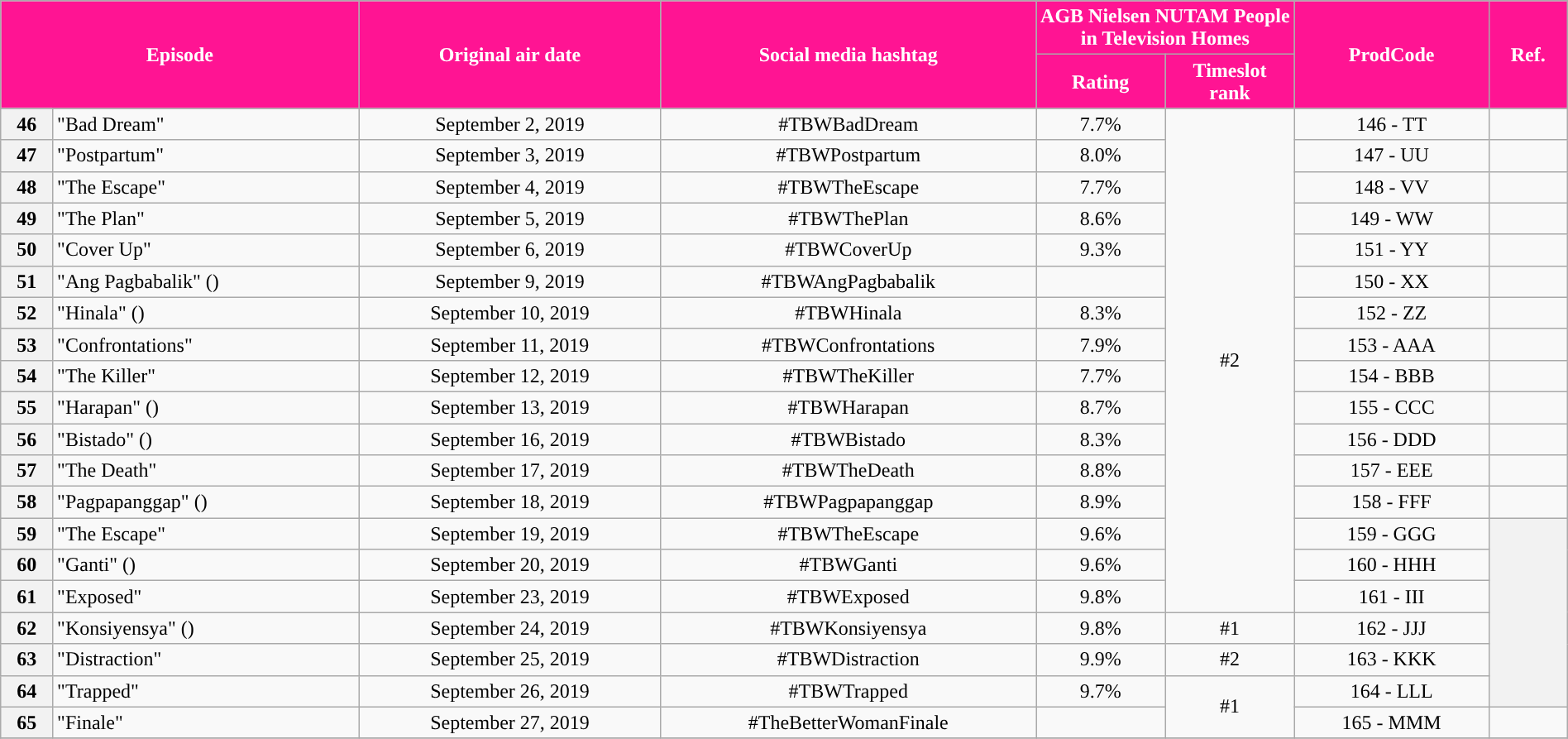<table class="wikitable" style="text-align:center; font-size:100%; line-height:18px;" width="100%">
<tr>
<th style="background-color:#FF1493; color:#ffffff;" colspan="2" rowspan="2">Episode</th>
<th style="background-color:#FF1493; color:white" rowspan="2">Original air date</th>
<th style="background-color:#FF1493; color:white" rowspan="2">Social media hashtag</th>
<th style="background-color:#FF1493; color:#ffffff;" colspan="2">AGB Nielsen NUTAM People in Television Homes</th>
<th style="background-color:#FF1493; color:#ffffff;" rowspan="2">ProdCode</th>
<th style="background-color:#FF1493; color:#ffffff;" rowspan="2">Ref.</th>
</tr>
<tr>
<th style="background-color:#FF1493; width:75px; color:#ffffff;">Rating</th>
<th style="background-color:#FF1493; width:75px; color:#ffffff;">Timeslot<br>rank</th>
</tr>
<tr>
<th>46</th>
<td style="text-align: left;">"Bad Dream"</td>
<td>September 2, 2019</td>
<td>#TBWBadDream</td>
<td>7.7%</td>
<td rowspan="16">#2</td>
<td>146 - TT</td>
<td></td>
</tr>
<tr>
<th>47</th>
<td style="text-align: left;">"Postpartum"</td>
<td>September 3, 2019</td>
<td>#TBWPostpartum</td>
<td>8.0%</td>
<td>147 - UU</td>
<td></td>
</tr>
<tr>
<th>48</th>
<td style="text-align: left;">"The Escape"</td>
<td>September 4, 2019</td>
<td>#TBWTheEscape</td>
<td>7.7%</td>
<td>148 - VV</td>
<td></td>
</tr>
<tr>
<th>49</th>
<td style="text-align: left;">"The Plan"</td>
<td>September 5, 2019</td>
<td>#TBWThePlan</td>
<td>8.6%</td>
<td>149 - WW</td>
<td></td>
</tr>
<tr>
<th>50</th>
<td style="text-align: left;">"Cover Up"</td>
<td>September 6, 2019</td>
<td>#TBWCoverUp</td>
<td>9.3%</td>
<td>151 - YY</td>
<td></td>
</tr>
<tr>
<th>51</th>
<td style="text-align: left;">"Ang Pagbabalik" ()</td>
<td>September 9, 2019</td>
<td>#TBWAngPagbabalik</td>
<td></td>
<td>150 - XX</td>
<td></td>
</tr>
<tr>
<th>52</th>
<td style="text-align: left;">"Hinala" ()</td>
<td>September 10, 2019</td>
<td>#TBWHinala</td>
<td>8.3%</td>
<td>152 - ZZ</td>
<td></td>
</tr>
<tr>
<th>53</th>
<td style="text-align: left;">"Confrontations"</td>
<td>September 11, 2019</td>
<td>#TBWConfrontations</td>
<td>7.9%</td>
<td>153 - AAA</td>
<td></td>
</tr>
<tr>
<th>54</th>
<td style="text-align: left;">"The Killer"</td>
<td>September 12, 2019</td>
<td>#TBWTheKiller</td>
<td>7.7%</td>
<td>154 - BBB</td>
<td></td>
</tr>
<tr>
<th>55</th>
<td style="text-align: left;">"Harapan" ()</td>
<td>September 13, 2019</td>
<td>#TBWHarapan</td>
<td>8.7%</td>
<td>155 - CCC</td>
<td></td>
</tr>
<tr>
<th>56</th>
<td style="text-align: left;">"Bistado" ()</td>
<td>September 16, 2019</td>
<td>#TBWBistado</td>
<td>8.3%</td>
<td>156 - DDD</td>
<td></td>
</tr>
<tr>
<th>57</th>
<td style="text-align: left;">"The Death"</td>
<td>September 17, 2019</td>
<td>#TBWTheDeath</td>
<td>8.8%</td>
<td>157 - EEE</td>
<td></td>
</tr>
<tr>
<th>58</th>
<td style="text-align: left;">"Pagpapanggap" ()</td>
<td>September 18, 2019</td>
<td>#TBWPagpapanggap</td>
<td>8.9%</td>
<td>158 - FFF</td>
<td></td>
</tr>
<tr>
<th>59</th>
<td style="text-align: left;">"The Escape"</td>
<td>September 19, 2019</td>
<td>#TBWTheEscape</td>
<td>9.6%</td>
<td>159 - GGG</td>
<th rowspan="6"></th>
</tr>
<tr>
<th>60</th>
<td style="text-align: left;">"Ganti" ()</td>
<td>September 20, 2019</td>
<td>#TBWGanti</td>
<td>9.6%</td>
<td>160 - HHH</td>
</tr>
<tr>
<th>61</th>
<td style="text-align: left;">"Exposed"</td>
<td>September 23, 2019</td>
<td>#TBWExposed</td>
<td>9.8%</td>
<td>161 - III</td>
</tr>
<tr>
<th>62</th>
<td style="text-align: left;">"Konsiyensya" ()</td>
<td>September 24, 2019</td>
<td>#TBWKonsiyensya</td>
<td>9.8%</td>
<td>#1</td>
<td>162 - JJJ</td>
</tr>
<tr>
<th>63</th>
<td style="text-align: left;">"Distraction"</td>
<td>September 25, 2019</td>
<td>#TBWDistraction</td>
<td>9.9%</td>
<td>#2</td>
<td>163 - KKK</td>
</tr>
<tr>
<th>64</th>
<td style="text-align: left;">"Trapped"</td>
<td>September 26, 2019</td>
<td>#TBWTrapped</td>
<td>9.7%</td>
<td rowspan="2">#1</td>
<td>164 - LLL</td>
</tr>
<tr>
<th>65</th>
<td style="text-align: left;">"Finale"</td>
<td>September 27, 2019</td>
<td>#TheBetterWomanFinale</td>
<td></td>
<td>165 - MMM</td>
<td></td>
</tr>
<tr>
</tr>
</table>
